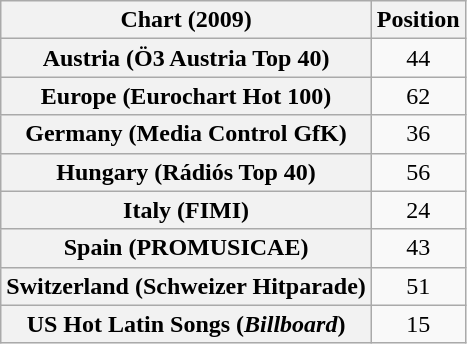<table class="wikitable plainrowheaders sortable" style="text-align:center">
<tr>
<th scope="col">Chart (2009)</th>
<th scope="col">Position</th>
</tr>
<tr>
<th scope="row">Austria (Ö3 Austria Top 40)</th>
<td>44</td>
</tr>
<tr>
<th scope="row">Europe (Eurochart Hot 100)</th>
<td>62</td>
</tr>
<tr>
<th scope="row">Germany (Media Control GfK)</th>
<td>36</td>
</tr>
<tr>
<th scope="row">Hungary (Rádiós Top 40)</th>
<td>56</td>
</tr>
<tr>
<th scope="row">Italy (FIMI)</th>
<td>24</td>
</tr>
<tr>
<th scope="row">Spain (PROMUSICAE)</th>
<td>43</td>
</tr>
<tr>
<th scope="row">Switzerland (Schweizer Hitparade)</th>
<td>51</td>
</tr>
<tr>
<th scope="row">US Hot Latin Songs (<em>Billboard</em>)</th>
<td>15</td>
</tr>
</table>
